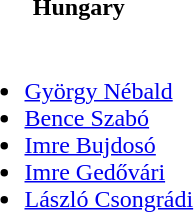<table>
<tr>
<th>Hungary</th>
</tr>
<tr>
<td><br><ul><li><a href='#'>György Nébald</a></li><li><a href='#'>Bence Szabó</a></li><li><a href='#'>Imre Bujdosó</a></li><li><a href='#'>Imre Gedővári</a></li><li><a href='#'>László Csongrádi</a></li></ul></td>
</tr>
</table>
